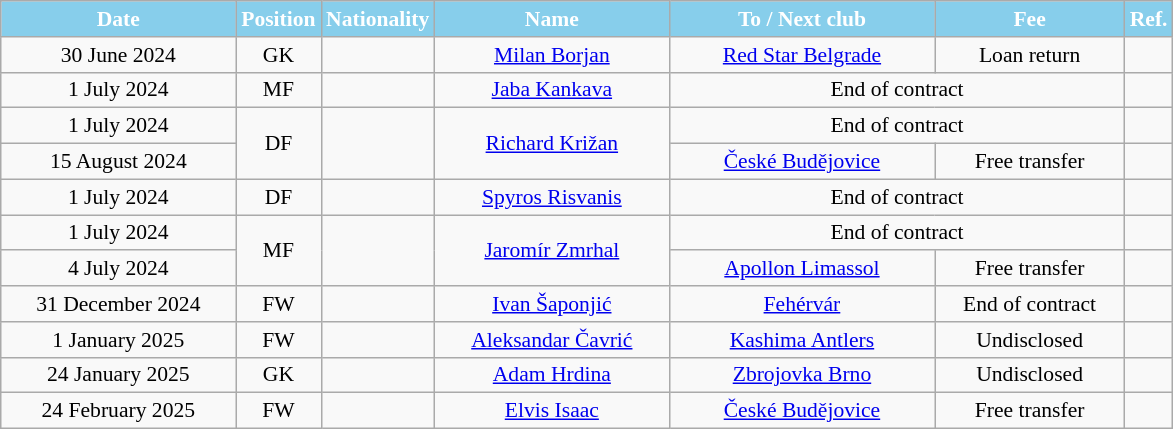<table class="wikitable"  style="text-align:center; font-size:90%; ">
<tr>
<th style="background:#87CEEB; color:#FFFFFF; width:150px;">Date</th>
<th style="background:#87CEEB; color:#FFFFFF; width:50px;">Position</th>
<th style="background:#87CEEB; color:#FFFFFF; width:50px;">Nationality</th>
<th style="background:#87CEEB; color:#FFFFFF; width:150px;">Name</th>
<th style="background:#87CEEB; color:#FFFFFF; width:170px;">To / Next club</th>
<th style="background:#87CEEB; color:#FFFFFF; width:120px;">Fee</th>
<th style="background:#87CEEB; color:#FFFFFF; width:25px;">Ref.</th>
</tr>
<tr>
<td>30 June 2024</td>
<td>GK</td>
<td></td>
<td><a href='#'>Milan Borjan</a></td>
<td> <a href='#'>Red Star Belgrade</a></td>
<td>Loan return</td>
<td></td>
</tr>
<tr>
<td>1 July 2024</td>
<td>MF</td>
<td></td>
<td><a href='#'>Jaba Kankava</a></td>
<td colspan="2">End of contract</td>
<td></td>
</tr>
<tr>
<td>1 July 2024</td>
<td rowspan="2">DF</td>
<td rowspan="2"></td>
<td rowspan="2"><a href='#'>Richard Križan</a></td>
<td colspan="2">End of contract</td>
<td></td>
</tr>
<tr>
<td>15 August 2024</td>
<td> <a href='#'>České Budějovice</a></td>
<td>Free transfer</td>
<td></td>
</tr>
<tr>
<td>1 July 2024</td>
<td>DF</td>
<td></td>
<td><a href='#'>Spyros Risvanis</a></td>
<td colspan="2">End of contract</td>
<td></td>
</tr>
<tr>
<td>1 July 2024</td>
<td rowspan="2">MF</td>
<td rowspan="2"></td>
<td rowspan="2"><a href='#'>Jaromír Zmrhal</a></td>
<td colspan="2">End of contract</td>
<td></td>
</tr>
<tr>
<td>4 July 2024</td>
<td> <a href='#'>Apollon Limassol</a></td>
<td>Free transfer</td>
<td></td>
</tr>
<tr>
<td>31 December 2024</td>
<td>FW</td>
<td></td>
<td><a href='#'>Ivan Šaponjić</a></td>
<td> <a href='#'>Fehérvár</a></td>
<td>End of contract</td>
<td></td>
</tr>
<tr>
<td>1 January 2025</td>
<td>FW</td>
<td></td>
<td><a href='#'>Aleksandar Čavrić</a></td>
<td><em></em> <a href='#'>Kashima Antlers</a></td>
<td>Undisclosed</td>
<td></td>
</tr>
<tr>
<td>24 January 2025</td>
<td>GK</td>
<td></td>
<td><a href='#'>Adam Hrdina</a></td>
<td> <a href='#'>Zbrojovka Brno</a></td>
<td>Undisclosed</td>
<td></td>
</tr>
<tr>
<td>24 February 2025</td>
<td>FW</td>
<td></td>
<td><a href='#'>Elvis Isaac</a></td>
<td> <a href='#'>České Budějovice</a></td>
<td>Free transfer</td>
<td></td>
</tr>
</table>
